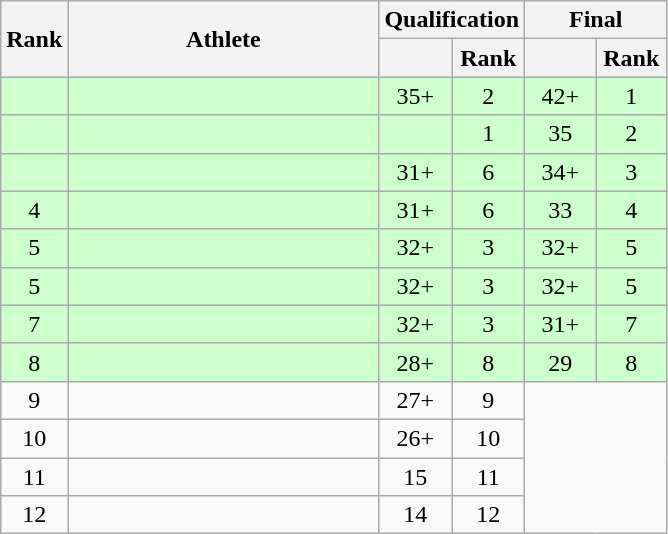<table class="wikitable sortable" style="text-align:center">
<tr>
<th rowspan=2>Rank</th>
<th rowspan=2 width=200>Athlete</th>
<th colspan=2>Qualification</th>
<th colspan=2>Final</th>
</tr>
<tr>
<th width=40></th>
<th width=40>Rank</th>
<th width=40></th>
<th width=40>Rank</th>
</tr>
<tr bgcolor=ccffcc>
<td></td>
<td align=left></td>
<td>35+</td>
<td>2</td>
<td>42+</td>
<td>1</td>
</tr>
<tr bgcolor=ccffcc>
<td></td>
<td align=left></td>
<td></td>
<td>1</td>
<td>35</td>
<td>2</td>
</tr>
<tr bgcolor=ccffcc>
<td></td>
<td align=left></td>
<td>31+</td>
<td>6</td>
<td>34+</td>
<td>3</td>
</tr>
<tr bgcolor=ccffcc>
<td>4</td>
<td align=left></td>
<td>31+</td>
<td>6</td>
<td>33</td>
<td>4</td>
</tr>
<tr bgcolor=ccffcc>
<td>5</td>
<td align=left></td>
<td>32+</td>
<td>3</td>
<td>32+</td>
<td>5</td>
</tr>
<tr bgcolor=ccffcc>
<td>5</td>
<td align=left></td>
<td>32+</td>
<td>3</td>
<td>32+</td>
<td>5</td>
</tr>
<tr bgcolor=ccffcc>
<td>7</td>
<td align=left></td>
<td>32+</td>
<td>3</td>
<td>31+</td>
<td>7</td>
</tr>
<tr bgcolor=ccffcc>
<td>8</td>
<td align=left></td>
<td>28+</td>
<td>8</td>
<td>29</td>
<td>8</td>
</tr>
<tr>
<td>9</td>
<td align=left></td>
<td>27+</td>
<td>9</td>
<td colspan=2 rowspan=4></td>
</tr>
<tr>
<td>10</td>
<td align=left></td>
<td>26+</td>
<td>10</td>
</tr>
<tr>
<td>11</td>
<td align=left></td>
<td>15</td>
<td>11</td>
</tr>
<tr>
<td>12</td>
<td align=left></td>
<td>14</td>
<td>12</td>
</tr>
</table>
